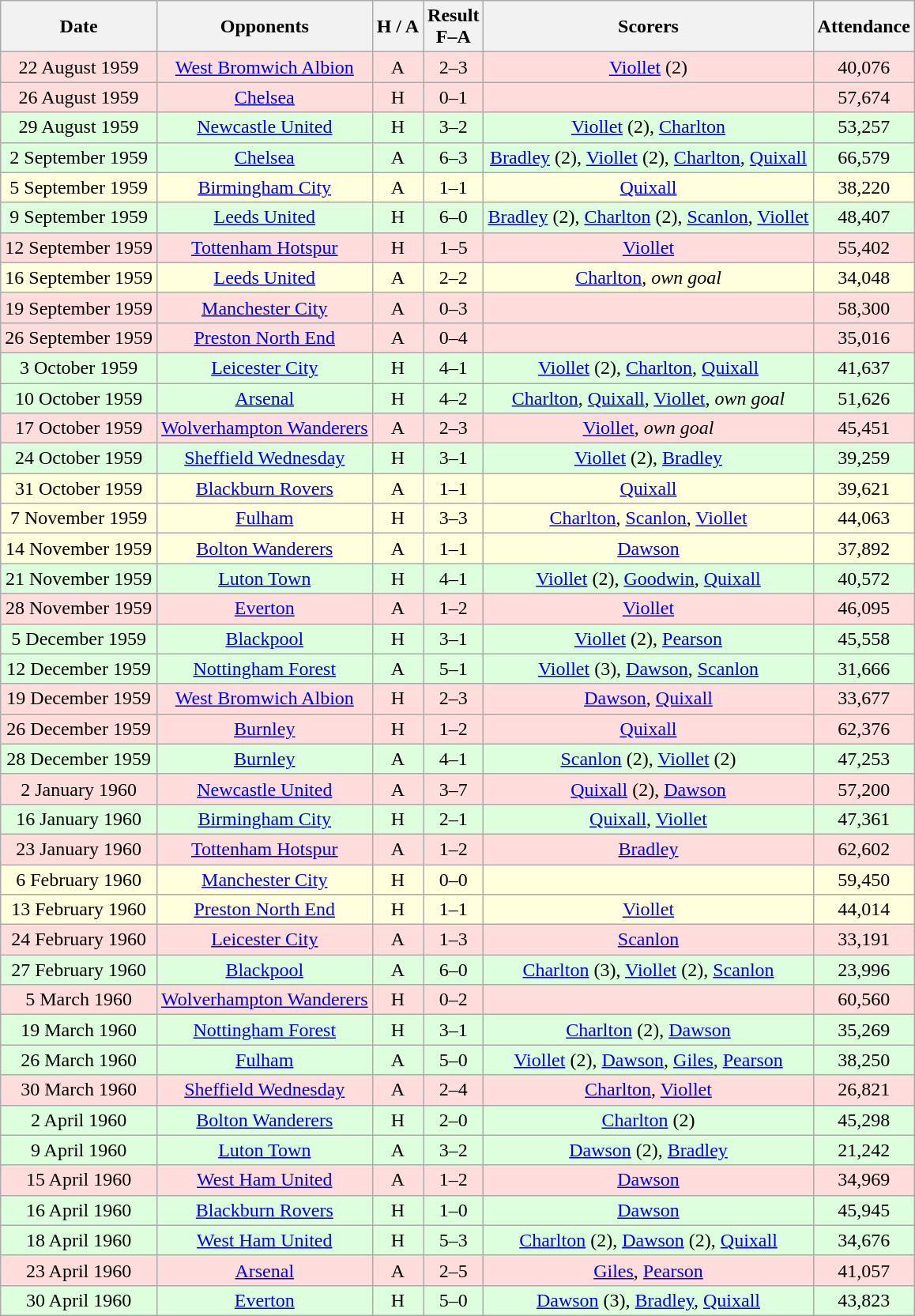<table class="wikitable" style="text-align:center">
<tr>
<th>Date</th>
<th>Opponents</th>
<th>H / A</th>
<th>Result<br>F–A</th>
<th>Scorers</th>
<th>Attendance</th>
</tr>
<tr bgcolor="#ffdddd">
<td>22 August 1959</td>
<td><a href='#'>West Bromwich Albion</a></td>
<td>A</td>
<td>2–3</td>
<td><a href='#'>Viollet</a> (2)</td>
<td>40,076</td>
</tr>
<tr bgcolor="#ffdddd">
<td>26 August 1959</td>
<td><a href='#'>Chelsea</a></td>
<td>H</td>
<td>0–1</td>
<td></td>
<td>57,674</td>
</tr>
<tr bgcolor="#ddffdd">
<td>29 August 1959</td>
<td><a href='#'>Newcastle United</a></td>
<td>H</td>
<td>3–2</td>
<td><a href='#'>Viollet</a> (2), <a href='#'>Charlton</a></td>
<td>53,257</td>
</tr>
<tr bgcolor="#ddffdd">
<td>2 September 1959</td>
<td><a href='#'>Chelsea</a></td>
<td>A</td>
<td>6–3</td>
<td><a href='#'>Bradley</a> (2), <a href='#'>Viollet</a> (2), <a href='#'>Charlton</a>, <a href='#'>Quixall</a></td>
<td>66,579</td>
</tr>
<tr bgcolor="#ffffdd">
<td>5 September 1959</td>
<td><a href='#'>Birmingham City</a></td>
<td>A</td>
<td>1–1</td>
<td><a href='#'>Quixall</a></td>
<td>38,220</td>
</tr>
<tr bgcolor="#ddffdd">
<td>9 September 1959</td>
<td><a href='#'>Leeds United</a></td>
<td>H</td>
<td>6–0</td>
<td><a href='#'>Bradley</a> (2), <a href='#'>Charlton</a> (2), <a href='#'>Scanlon</a>, <a href='#'>Viollet</a></td>
<td>48,407</td>
</tr>
<tr bgcolor="#ffdddd">
<td>12 September 1959</td>
<td><a href='#'>Tottenham Hotspur</a></td>
<td>H</td>
<td>1–5</td>
<td><a href='#'>Viollet</a></td>
<td>55,402</td>
</tr>
<tr bgcolor="#ffffdd">
<td>16 September 1959</td>
<td><a href='#'>Leeds United</a></td>
<td>A</td>
<td>2–2</td>
<td><a href='#'>Charlton</a>, <em>own goal</em></td>
<td>34,048</td>
</tr>
<tr bgcolor="#ffdddd">
<td>19 September 1959</td>
<td><a href='#'>Manchester City</a></td>
<td>A</td>
<td>0–3</td>
<td></td>
<td>58,300</td>
</tr>
<tr bgcolor="#ffdddd">
<td>26 September 1959</td>
<td><a href='#'>Preston North End</a></td>
<td>A</td>
<td>0–4</td>
<td></td>
<td>35,016</td>
</tr>
<tr bgcolor="#ddffdd">
<td>3 October 1959</td>
<td><a href='#'>Leicester City</a></td>
<td>H</td>
<td>4–1</td>
<td><a href='#'>Viollet</a> (2), <a href='#'>Charlton</a>, <a href='#'>Quixall</a></td>
<td>41,637</td>
</tr>
<tr bgcolor="#ddffdd">
<td>10 October 1959</td>
<td><a href='#'>Arsenal</a></td>
<td>H</td>
<td>4–2</td>
<td><a href='#'>Charlton</a>, <a href='#'>Quixall</a>, <a href='#'>Viollet</a>, <em>own goal</em></td>
<td>51,626</td>
</tr>
<tr bgcolor="#ffdddd">
<td>17 October 1959</td>
<td><a href='#'>Wolverhampton Wanderers</a></td>
<td>A</td>
<td>2–3</td>
<td><a href='#'>Viollet</a>, <em>own goal</em></td>
<td>45,451</td>
</tr>
<tr bgcolor="#ddffdd">
<td>24 October 1959</td>
<td><a href='#'>Sheffield Wednesday</a></td>
<td>H</td>
<td>3–1</td>
<td><a href='#'>Viollet</a> (2), <a href='#'>Bradley</a></td>
<td>39,259</td>
</tr>
<tr bgcolor="#ffffdd">
<td>31 October 1959</td>
<td><a href='#'>Blackburn Rovers</a></td>
<td>A</td>
<td>1–1</td>
<td><a href='#'>Quixall</a></td>
<td>39,621</td>
</tr>
<tr bgcolor="#ffffdd">
<td>7 November 1959</td>
<td><a href='#'>Fulham</a></td>
<td>H</td>
<td>3–3</td>
<td><a href='#'>Charlton</a>, <a href='#'>Scanlon</a>, <a href='#'>Viollet</a></td>
<td>44,063</td>
</tr>
<tr bgcolor="#ffffdd">
<td>14 November 1959</td>
<td><a href='#'>Bolton Wanderers</a></td>
<td>A</td>
<td>1–1</td>
<td><a href='#'>Dawson</a></td>
<td>37,892</td>
</tr>
<tr bgcolor="#ddffdd">
<td>21 November 1959</td>
<td><a href='#'>Luton Town</a></td>
<td>H</td>
<td>4–1</td>
<td><a href='#'>Viollet</a> (2), <a href='#'>Goodwin</a>, <a href='#'>Quixall</a></td>
<td>40,572</td>
</tr>
<tr bgcolor="#ffdddd">
<td>28 November 1959</td>
<td><a href='#'>Everton</a></td>
<td>A</td>
<td>1–2</td>
<td><a href='#'>Viollet</a></td>
<td>46,095</td>
</tr>
<tr bgcolor="#ddffdd">
<td>5 December 1959</td>
<td><a href='#'>Blackpool</a></td>
<td>H</td>
<td>3–1</td>
<td><a href='#'>Viollet</a> (2), <a href='#'>Pearson</a></td>
<td>45,558</td>
</tr>
<tr bgcolor="#ddffdd">
<td>12 December 1959</td>
<td><a href='#'>Nottingham Forest</a></td>
<td>A</td>
<td>5–1</td>
<td><a href='#'>Viollet</a> (3), <a href='#'>Dawson</a>, <a href='#'>Scanlon</a></td>
<td>31,666</td>
</tr>
<tr bgcolor="#ffdddd">
<td>19 December 1959</td>
<td><a href='#'>West Bromwich Albion</a></td>
<td>H</td>
<td>2–3</td>
<td><a href='#'>Dawson</a>, <a href='#'>Quixall</a></td>
<td>33,677</td>
</tr>
<tr bgcolor="#ffdddd">
<td>26 December 1959</td>
<td><a href='#'>Burnley</a></td>
<td>H</td>
<td>1–2</td>
<td><a href='#'>Quixall</a></td>
<td>62,376</td>
</tr>
<tr bgcolor="#ddffdd">
<td>28 December 1959</td>
<td><a href='#'>Burnley</a></td>
<td>A</td>
<td>4–1</td>
<td><a href='#'>Scanlon</a> (2), <a href='#'>Viollet</a> (2)</td>
<td>47,253</td>
</tr>
<tr bgcolor="#ffdddd">
<td>2 January 1960</td>
<td><a href='#'>Newcastle United</a></td>
<td>A</td>
<td>3–7</td>
<td><a href='#'>Quixall</a> (2), <a href='#'>Dawson</a></td>
<td>57,200</td>
</tr>
<tr bgcolor="#ddffdd">
<td>16 January 1960</td>
<td><a href='#'>Birmingham City</a></td>
<td>H</td>
<td>2–1</td>
<td><a href='#'>Quixall</a>, <a href='#'>Viollet</a></td>
<td>47,361</td>
</tr>
<tr bgcolor="#ffdddd">
<td>23 January 1960</td>
<td><a href='#'>Tottenham Hotspur</a></td>
<td>A</td>
<td>1–2</td>
<td><a href='#'>Bradley</a></td>
<td>62,602</td>
</tr>
<tr bgcolor="#ffffdd">
<td>6 February 1960</td>
<td><a href='#'>Manchester City</a></td>
<td>H</td>
<td>0–0</td>
<td></td>
<td>59,450</td>
</tr>
<tr bgcolor="#ffffdd">
<td>13 February 1960</td>
<td><a href='#'>Preston North End</a></td>
<td>H</td>
<td>1–1</td>
<td><a href='#'>Viollet</a></td>
<td>44,014</td>
</tr>
<tr bgcolor="#ffdddd">
<td>24 February 1960</td>
<td><a href='#'>Leicester City</a></td>
<td>A</td>
<td>1–3</td>
<td><a href='#'>Scanlon</a></td>
<td>33,191</td>
</tr>
<tr bgcolor="#ddffdd">
<td>27 February 1960</td>
<td><a href='#'>Blackpool</a></td>
<td>A</td>
<td>6–0</td>
<td><a href='#'>Charlton</a> (3), <a href='#'>Viollet</a> (2), <a href='#'>Scanlon</a></td>
<td>23,996</td>
</tr>
<tr bgcolor="#ffdddd">
<td>5 March 1960</td>
<td><a href='#'>Wolverhampton Wanderers</a></td>
<td>H</td>
<td>0–2</td>
<td></td>
<td>60,560</td>
</tr>
<tr bgcolor="#ddffdd">
<td>19 March 1960</td>
<td><a href='#'>Nottingham Forest</a></td>
<td>H</td>
<td>3–1</td>
<td><a href='#'>Charlton</a> (2), <a href='#'>Dawson</a></td>
<td>35,269</td>
</tr>
<tr bgcolor="#ddffdd">
<td>26 March 1960</td>
<td><a href='#'>Fulham</a></td>
<td>A</td>
<td>5–0</td>
<td><a href='#'>Viollet</a> (2), <a href='#'>Dawson</a>, <a href='#'>Giles</a>, <a href='#'>Pearson</a></td>
<td>38,250</td>
</tr>
<tr bgcolor="#ffdddd">
<td>30 March 1960</td>
<td><a href='#'>Sheffield Wednesday</a></td>
<td>A</td>
<td>2–4</td>
<td><a href='#'>Charlton</a>, <a href='#'>Viollet</a></td>
<td>26,821</td>
</tr>
<tr bgcolor="#ddffdd">
<td>2 April 1960</td>
<td><a href='#'>Bolton Wanderers</a></td>
<td>H</td>
<td>2–0</td>
<td><a href='#'>Charlton</a> (2)</td>
<td>45,298</td>
</tr>
<tr bgcolor="#ddffdd">
<td>9 April 1960</td>
<td><a href='#'>Luton Town</a></td>
<td>A</td>
<td>3–2</td>
<td><a href='#'>Dawson</a> (2), <a href='#'>Bradley</a></td>
<td>21,242</td>
</tr>
<tr bgcolor="#ffdddd">
<td>15 April 1960</td>
<td><a href='#'>West Ham United</a></td>
<td>A</td>
<td>1–2</td>
<td><a href='#'>Dawson</a></td>
<td>34,969</td>
</tr>
<tr bgcolor="#ddffdd">
<td>16 April 1960</td>
<td><a href='#'>Blackburn Rovers</a></td>
<td>H</td>
<td>1–0</td>
<td><a href='#'>Dawson</a></td>
<td>45,945</td>
</tr>
<tr bgcolor="#ddffdd">
<td>18 April 1960</td>
<td><a href='#'>West Ham United</a></td>
<td>H</td>
<td>5–3</td>
<td><a href='#'>Charlton</a> (2), <a href='#'>Dawson</a> (2), <a href='#'>Quixall</a></td>
<td>34,676</td>
</tr>
<tr bgcolor="#ffdddd">
<td>23 April 1960</td>
<td><a href='#'>Arsenal</a></td>
<td>A</td>
<td>2–5</td>
<td><a href='#'>Giles</a>, <a href='#'>Pearson</a></td>
<td>41,057</td>
</tr>
<tr bgcolor="#ddffdd">
<td>30 April 1960</td>
<td><a href='#'>Everton</a></td>
<td>H</td>
<td>5–0</td>
<td><a href='#'>Dawson</a> (3), <a href='#'>Bradley</a>, <a href='#'>Quixall</a></td>
<td>43,823</td>
</tr>
</table>
